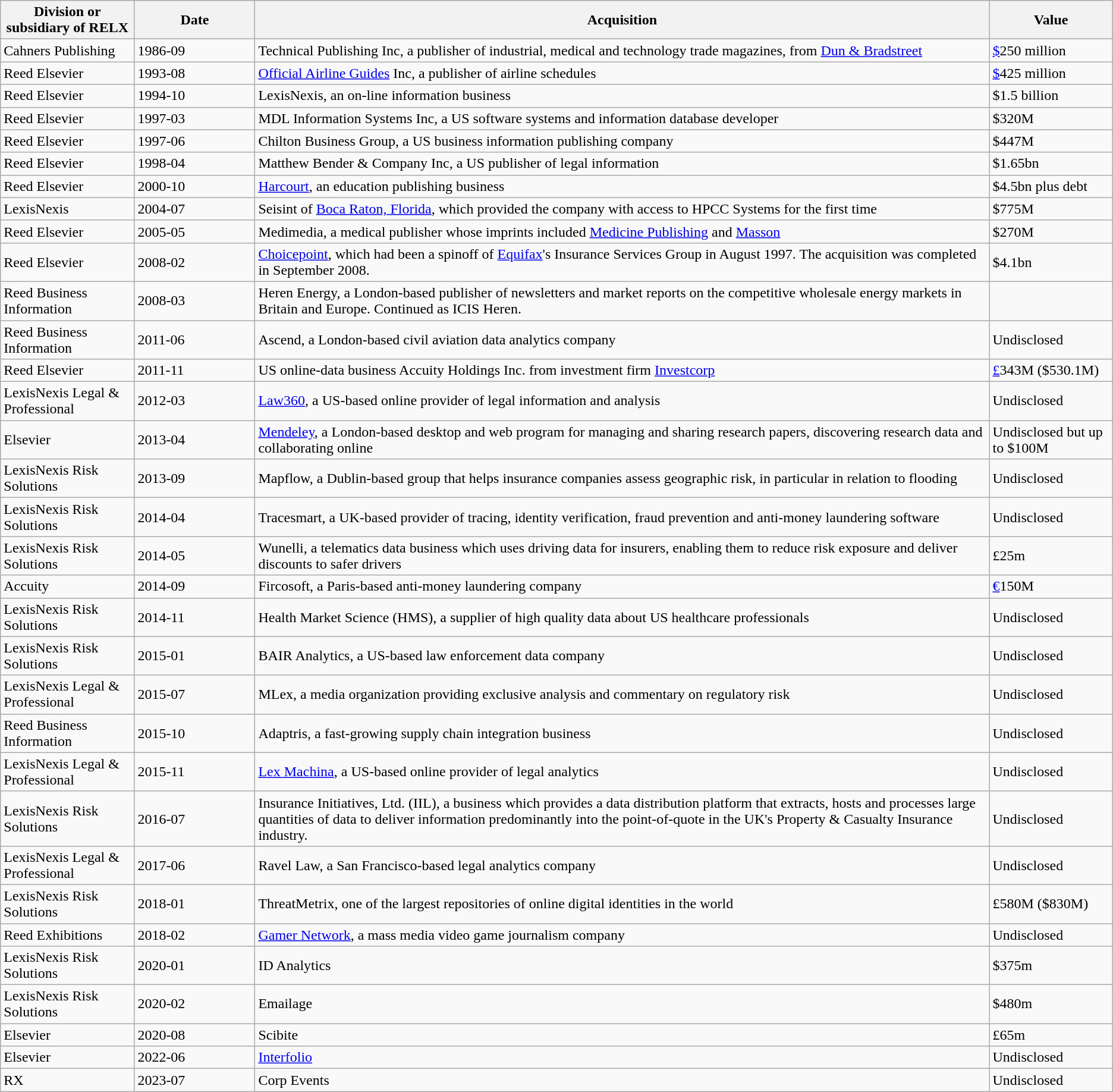<table class="wikitable sortable">
<tr>
<th>Division or subsidiary of RELX</th>
<th style="width: 8em">Date</th>
<th>Acquisition</th>
<th>Value</th>
</tr>
<tr>
<td>Cahners Publishing</td>
<td>1986-09</td>
<td>Technical Publishing Inc, a publisher of industrial, medical and technology trade magazines, from <a href='#'>Dun & Bradstreet</a></td>
<td><a href='#'>$</a>250 million</td>
</tr>
<tr>
<td>Reed Elsevier</td>
<td>1993-08</td>
<td><a href='#'>Official Airline Guides</a> Inc, a publisher of airline schedules</td>
<td><a href='#'>$</a>425 million</td>
</tr>
<tr>
<td>Reed Elsevier</td>
<td>1994-10</td>
<td>LexisNexis, an on-line information business</td>
<td>$1.5 billion</td>
</tr>
<tr>
<td>Reed Elsevier</td>
<td>1997-03</td>
<td>MDL Information Systems Inc, a US software systems and information database developer</td>
<td>$320M</td>
</tr>
<tr>
<td>Reed Elsevier</td>
<td>1997-06</td>
<td>Chilton Business Group, a US business information publishing company</td>
<td>$447M</td>
</tr>
<tr>
<td>Reed Elsevier</td>
<td>1998-04</td>
<td>Matthew Bender & Company Inc, a US publisher of legal information</td>
<td>$1.65bn</td>
</tr>
<tr>
<td>Reed Elsevier</td>
<td>2000-10</td>
<td><a href='#'>Harcourt</a>, an education publishing business</td>
<td>$4.5bn plus debt</td>
</tr>
<tr>
<td>LexisNexis</td>
<td>2004-07</td>
<td>Seisint of <a href='#'>Boca Raton, Florida</a>, which provided the company with access to HPCC Systems for the first time</td>
<td>$775M</td>
</tr>
<tr>
<td>Reed Elsevier</td>
<td>2005-05</td>
<td>Medimedia, a medical publisher whose imprints included <a href='#'>Medicine Publishing</a> and <a href='#'>Masson</a></td>
<td>$270M</td>
</tr>
<tr>
<td>Reed Elsevier</td>
<td>2008-02</td>
<td><a href='#'>Choicepoint</a>, which had been a spinoff of <a href='#'>Equifax</a>'s Insurance Services Group in August 1997. The acquisition was completed in September 2008.</td>
<td>$4.1bn</td>
</tr>
<tr>
<td>Reed Business Information</td>
<td>2008-03</td>
<td>Heren Energy, a London-based publisher of newsletters and market reports on the competitive wholesale energy markets in Britain and Europe. Continued as ICIS Heren.</td>
</tr>
<tr>
<td>Reed Business Information</td>
<td>2011-06</td>
<td>Ascend, a London-based civil aviation data analytics company</td>
<td>Undisclosed</td>
</tr>
<tr>
<td>Reed Elsevier</td>
<td>2011-11</td>
<td>US online-data business Accuity Holdings Inc. from investment firm <a href='#'>Investcorp</a></td>
<td><a href='#'>£</a>343M ($530.1M)</td>
</tr>
<tr>
<td>LexisNexis Legal & Professional</td>
<td>2012-03</td>
<td><a href='#'>Law360</a>, a US-based online provider of legal information and analysis</td>
<td>Undisclosed</td>
</tr>
<tr>
<td>Elsevier</td>
<td>2013-04</td>
<td><a href='#'>Mendeley</a>, a London-based desktop and web program for managing and sharing research papers, discovering research data and collaborating online</td>
<td>Undisclosed but up to $100M</td>
</tr>
<tr>
<td>LexisNexis Risk Solutions</td>
<td>2013-09</td>
<td>Mapflow, a Dublin-based group that helps insurance companies assess geographic risk, in particular in relation to flooding</td>
<td>Undisclosed</td>
</tr>
<tr>
<td>LexisNexis Risk Solutions</td>
<td>2014-04</td>
<td>Tracesmart, a UK-based provider of tracing, identity verification, fraud prevention and anti-money laundering software</td>
<td>Undisclosed</td>
</tr>
<tr>
<td>LexisNexis Risk Solutions</td>
<td>2014-05</td>
<td>Wunelli, a telematics data business which uses driving data for insurers, enabling them to reduce risk exposure and deliver discounts to safer drivers</td>
<td>£25m</td>
</tr>
<tr>
<td>Accuity</td>
<td>2014-09</td>
<td>Fircosoft, a Paris-based anti-money laundering company</td>
<td><a href='#'>€</a>150M</td>
</tr>
<tr>
<td>LexisNexis Risk Solutions</td>
<td>2014-11</td>
<td>Health Market Science (HMS), a supplier of high quality data about US healthcare professionals</td>
<td>Undisclosed</td>
</tr>
<tr>
<td>LexisNexis Risk Solutions</td>
<td>2015-01</td>
<td>BAIR Analytics, a US-based law enforcement data company</td>
<td>Undisclosed</td>
</tr>
<tr>
<td>LexisNexis Legal & Professional</td>
<td>2015-07</td>
<td>MLex, a media organization providing exclusive analysis and commentary on regulatory risk</td>
<td>Undisclosed</td>
</tr>
<tr>
<td>Reed Business Information</td>
<td>2015-10</td>
<td>Adaptris, a fast-growing supply chain integration business</td>
<td>Undisclosed</td>
</tr>
<tr>
<td>LexisNexis Legal & Professional</td>
<td>2015-11</td>
<td><a href='#'>Lex Machina</a>, a US-based online provider of legal analytics</td>
<td>Undisclosed</td>
</tr>
<tr>
<td>LexisNexis Risk Solutions</td>
<td>2016-07</td>
<td>Insurance Initiatives, Ltd. (IIL), a business which provides a data distribution platform that extracts, hosts and processes large quantities of data to deliver information predominantly into the point-of-quote in the UK's Property & Casualty Insurance industry.</td>
<td>Undisclosed</td>
</tr>
<tr>
<td>LexisNexis Legal & Professional</td>
<td>2017-06</td>
<td>Ravel Law, a San Francisco-based legal analytics company</td>
<td>Undisclosed</td>
</tr>
<tr>
<td>LexisNexis Risk Solutions</td>
<td>2018-01</td>
<td>ThreatMetrix, one of the largest repositories of online digital identities in the world</td>
<td>£580M ($830M)</td>
</tr>
<tr>
<td>Reed Exhibitions</td>
<td>2018-02</td>
<td><a href='#'>Gamer Network</a>, a mass media video game journalism company</td>
<td>Undisclosed</td>
</tr>
<tr>
<td>LexisNexis Risk Solutions</td>
<td>2020-01</td>
<td>ID Analytics </td>
<td>$375m</td>
</tr>
<tr>
<td>LexisNexis Risk Solutions</td>
<td>2020-02</td>
<td>Emailage</td>
<td>$480m</td>
</tr>
<tr>
<td>Elsevier</td>
<td>2020-08</td>
<td>Scibite</td>
<td>£65m</td>
</tr>
<tr>
<td>Elsevier</td>
<td>2022-06</td>
<td><a href='#'>Interfolio</a></td>
<td>Undisclosed</td>
</tr>
<tr>
<td>RX</td>
<td>2023-07</td>
<td>Corp Events</td>
<td>Undisclosed</td>
</tr>
</table>
